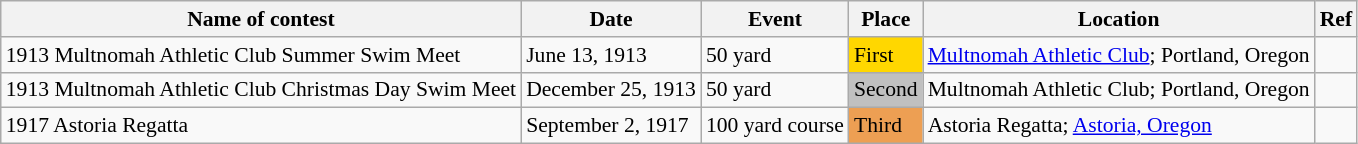<table class="wikitable" style="font-size:90%">
<tr>
<th>Name of contest</th>
<th>Date</th>
<th>Event</th>
<th>Place</th>
<th>Location</th>
<th>Ref</th>
</tr>
<tr>
<td>1913 Multnomah Athletic Club Summer Swim Meet</td>
<td>June 13, 1913</td>
<td>50 yard</td>
<td style="background: gold">First</td>
<td><a href='#'>Multnomah Athletic Club</a>; Portland, Oregon</td>
<td></td>
</tr>
<tr>
<td>1913 Multnomah Athletic Club Christmas Day Swim Meet</td>
<td>December 25, 1913</td>
<td>50 yard</td>
<td style="background: silver">Second</td>
<td>Multnomah Athletic Club; Portland, Oregon</td>
<td></td>
</tr>
<tr>
<td>1917 Astoria Regatta</td>
<td>September 2, 1917</td>
<td>100 yard course</td>
<td style="background: #ed9f53">Third</td>
<td>Astoria Regatta; <a href='#'>Astoria, Oregon</a></td>
<td></td>
</tr>
</table>
